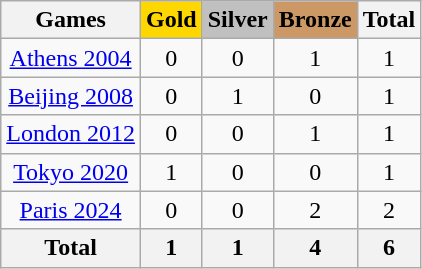<table class="wikitable sortable" style="text-align:center">
<tr>
<th>Games</th>
<th style="background-color:gold;">Gold</th>
<th style="background-color:silver;">Silver</th>
<th style="background-color:#c96;">Bronze</th>
<th>Total</th>
</tr>
<tr>
<td><a href='#'>Athens 2004</a></td>
<td>0</td>
<td>0</td>
<td>1</td>
<td>1</td>
</tr>
<tr>
<td><a href='#'>Beijing 2008</a></td>
<td>0</td>
<td>1</td>
<td>0</td>
<td>1</td>
</tr>
<tr>
<td><a href='#'>London 2012</a></td>
<td>0</td>
<td>0</td>
<td>1</td>
<td>1</td>
</tr>
<tr>
<td><a href='#'>Tokyo 2020</a></td>
<td>1</td>
<td>0</td>
<td>0</td>
<td>1</td>
</tr>
<tr>
<td><a href='#'>Paris 2024</a></td>
<td>0</td>
<td>0</td>
<td>2</td>
<td>2</td>
</tr>
<tr>
<th>Total</th>
<th>1</th>
<th>1</th>
<th>4</th>
<th>6</th>
</tr>
</table>
